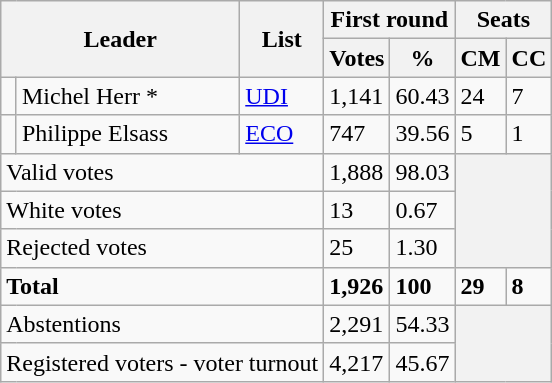<table class="wikitable">
<tr>
<th colspan="2" rowspan="2">Leader</th>
<th rowspan="2">List</th>
<th colspan="2">First round</th>
<th colspan="2">Seats</th>
</tr>
<tr>
<th>Votes</th>
<th>%</th>
<th>CM</th>
<th>CC</th>
</tr>
<tr>
<td bgcolor=></td>
<td>Michel Herr *</td>
<td><a href='#'>UDI</a></td>
<td>1,141</td>
<td>60.43</td>
<td>24</td>
<td>7</td>
</tr>
<tr>
<td bgcolor=></td>
<td>Philippe Elsass</td>
<td><a href='#'>ECO</a></td>
<td>747</td>
<td>39.56</td>
<td>5</td>
<td>1</td>
</tr>
<tr>
<td colspan="3">Valid votes</td>
<td>1,888</td>
<td>98.03</td>
<th colspan="2" rowspan="3"></th>
</tr>
<tr>
<td colspan="3">White votes</td>
<td>13</td>
<td>0.67</td>
</tr>
<tr>
<td colspan="3">Rejected votes</td>
<td>25</td>
<td>1.30</td>
</tr>
<tr>
<td colspan="3"><strong>Total</strong></td>
<td><strong>1,926</strong></td>
<td><strong>100</strong></td>
<td><strong>29</strong></td>
<td><strong>8</strong></td>
</tr>
<tr>
<td colspan="3">Abstentions</td>
<td>2,291</td>
<td>54.33</td>
<th colspan="2" rowspan="2"></th>
</tr>
<tr>
<td colspan="3">Registered voters - voter turnout</td>
<td>4,217</td>
<td>45.67</td>
</tr>
</table>
